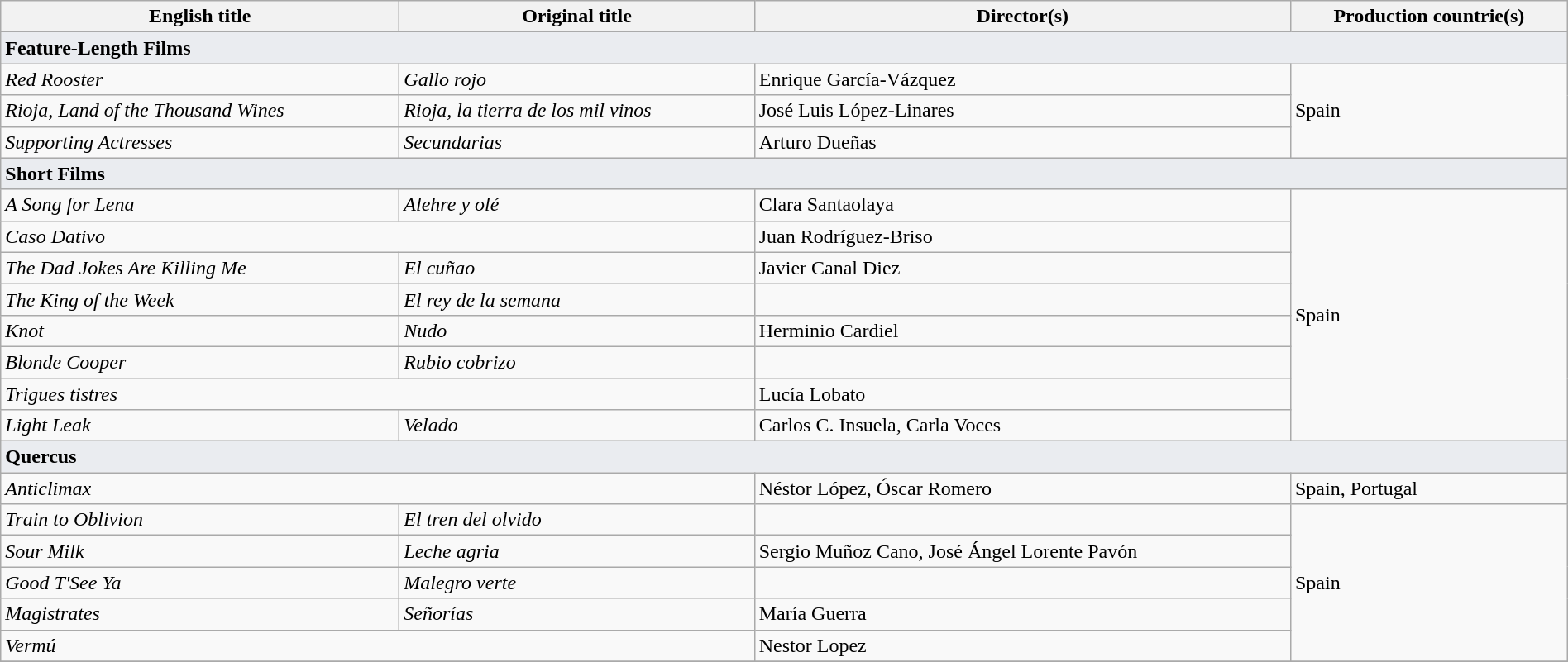<table class="sortable wikitable" style="width:100%; margin-bottom:4px" cellpadding="5">
<tr>
<th scope="col">English title</th>
<th scope="col">Original title</th>
<th scope="col">Director(s)</th>
<th scope="col">Production countrie(s)</th>
</tr>
<tr>
<td colspan=4 class="center" style="padding-center:120px; background-color:#EAECF0"><strong>Feature-Length Films</strong></td>
</tr>
<tr>
<td><em>Red Rooster</em></td>
<td><em>Gallo rojo</em></td>
<td>Enrique García-Vázquez</td>
<td rowspan="3">Spain</td>
</tr>
<tr>
<td><em>Rioja, Land of the Thousand Wines</em></td>
<td><em>Rioja, la tierra de los mil vinos</em></td>
<td>José Luis López-Linares</td>
</tr>
<tr>
<td><em>Supporting Actresses</em></td>
<td><em>Secundarias</em></td>
<td>Arturo Dueñas</td>
</tr>
<tr>
<td colspan=4 class="center" style="padding-center:120px; background-color:#EAECF0"><strong>Short Films</strong></td>
</tr>
<tr>
<td><em>A Song for Lena</em></td>
<td><em>Alehre y olé</em></td>
<td>Clara Santaolaya</td>
<td rowspan="8">Spain</td>
</tr>
<tr>
<td colspan="2"><em>Caso Dativo</em></td>
<td>Juan Rodríguez-Briso</td>
</tr>
<tr>
<td><em>The Dad Jokes Are Killing Me</em></td>
<td><em>El cuñao</em></td>
<td>Javier Canal Diez</td>
</tr>
<tr>
<td><em>The King of the Week</em></td>
<td><em>El rey de la semana</em></td>
<td></td>
</tr>
<tr>
<td><em>Knot</em></td>
<td><em>Nudo</em></td>
<td>Herminio Cardiel</td>
</tr>
<tr>
<td><em>Blonde Cooper</em></td>
<td><em>Rubio cobrizo</em></td>
<td></td>
</tr>
<tr>
<td colspan="2"><em>Trigues tistres</em></td>
<td>Lucía Lobato</td>
</tr>
<tr>
<td><em>Light Leak</em></td>
<td><em>Velado</em></td>
<td>Carlos C. Insuela, Carla Voces</td>
</tr>
<tr>
<td colspan=4 class="center" style="padding-center:120px; background-color:#EAECF0"><strong>Quercus</strong></td>
</tr>
<tr>
<td colspan="2"><em>Anticlimax</em></td>
<td>Néstor López, Óscar Romero</td>
<td>Spain, Portugal</td>
</tr>
<tr>
<td><em>Train to Oblivion</em></td>
<td><em>El tren del olvido</em></td>
<td></td>
<td rowspan="5">Spain</td>
</tr>
<tr>
<td><em>Sour Milk</em></td>
<td><em>Leche agria</em></td>
<td>Sergio Muñoz Cano, José Ángel Lorente Pavón</td>
</tr>
<tr>
<td><em>Good T'See Ya</em></td>
<td><em>Malegro verte</em></td>
<td></td>
</tr>
<tr>
<td><em>Magistrates</em></td>
<td><em>Señorías</em></td>
<td>María Guerra</td>
</tr>
<tr>
<td colspan="2"><em>Vermú</em></td>
<td>Nestor Lopez</td>
</tr>
<tr>
</tr>
</table>
